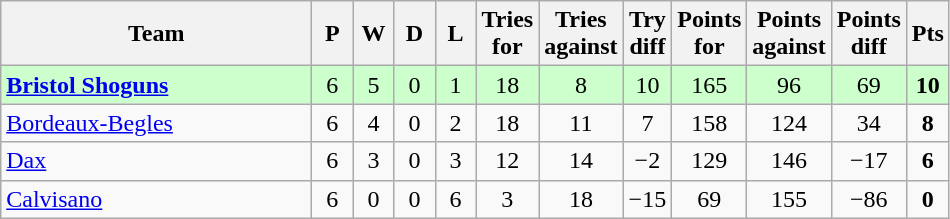<table class="wikitable" style="text-align: center;">
<tr>
<th width="200">Team</th>
<th width="20">P</th>
<th width="20">W</th>
<th width="20">D</th>
<th width="20">L</th>
<th width="20">Tries for</th>
<th width="20">Tries against</th>
<th width="20">Try diff</th>
<th width="20">Points for</th>
<th width="20">Points against</th>
<th width="25">Points diff</th>
<th width="20">Pts</th>
</tr>
<tr bgcolor="#ccffcc">
<td align="left"> <strong><a href='#'>Bristol Shoguns</a></strong></td>
<td>6</td>
<td>5</td>
<td>0</td>
<td>1</td>
<td>18</td>
<td>8</td>
<td>10</td>
<td>165</td>
<td>96</td>
<td>69</td>
<td><strong>10</strong></td>
</tr>
<tr>
<td align="left"> <a href='#'>Bordeaux-Begles</a></td>
<td>6</td>
<td>4</td>
<td>0</td>
<td>2</td>
<td>18</td>
<td>11</td>
<td>7</td>
<td>158</td>
<td>124</td>
<td>34</td>
<td><strong>8</strong></td>
</tr>
<tr>
<td align="left"> <a href='#'>Dax</a></td>
<td>6</td>
<td>3</td>
<td>0</td>
<td>3</td>
<td>12</td>
<td>14</td>
<td>−2</td>
<td>129</td>
<td>146</td>
<td>−17</td>
<td><strong>6</strong></td>
</tr>
<tr>
<td align="left"> <a href='#'>Calvisano</a></td>
<td>6</td>
<td>0</td>
<td>0</td>
<td>6</td>
<td>3</td>
<td>18</td>
<td>−15</td>
<td>69</td>
<td>155</td>
<td>−86</td>
<td><strong>0</strong></td>
</tr>
</table>
